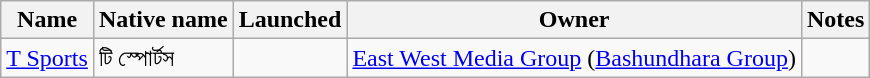<table class="wikitable sortable">
<tr>
<th>Name</th>
<th>Native name</th>
<th>Launched</th>
<th>Owner</th>
<th>Notes</th>
</tr>
<tr>
<td align="center"><a href='#'>T Sports</a></td>
<td>টি স্পোর্টস</td>
<td></td>
<td><a href='#'>East West Media Group</a> (<a href='#'>Bashundhara Group</a>)</td>
<td></td>
</tr>
</table>
